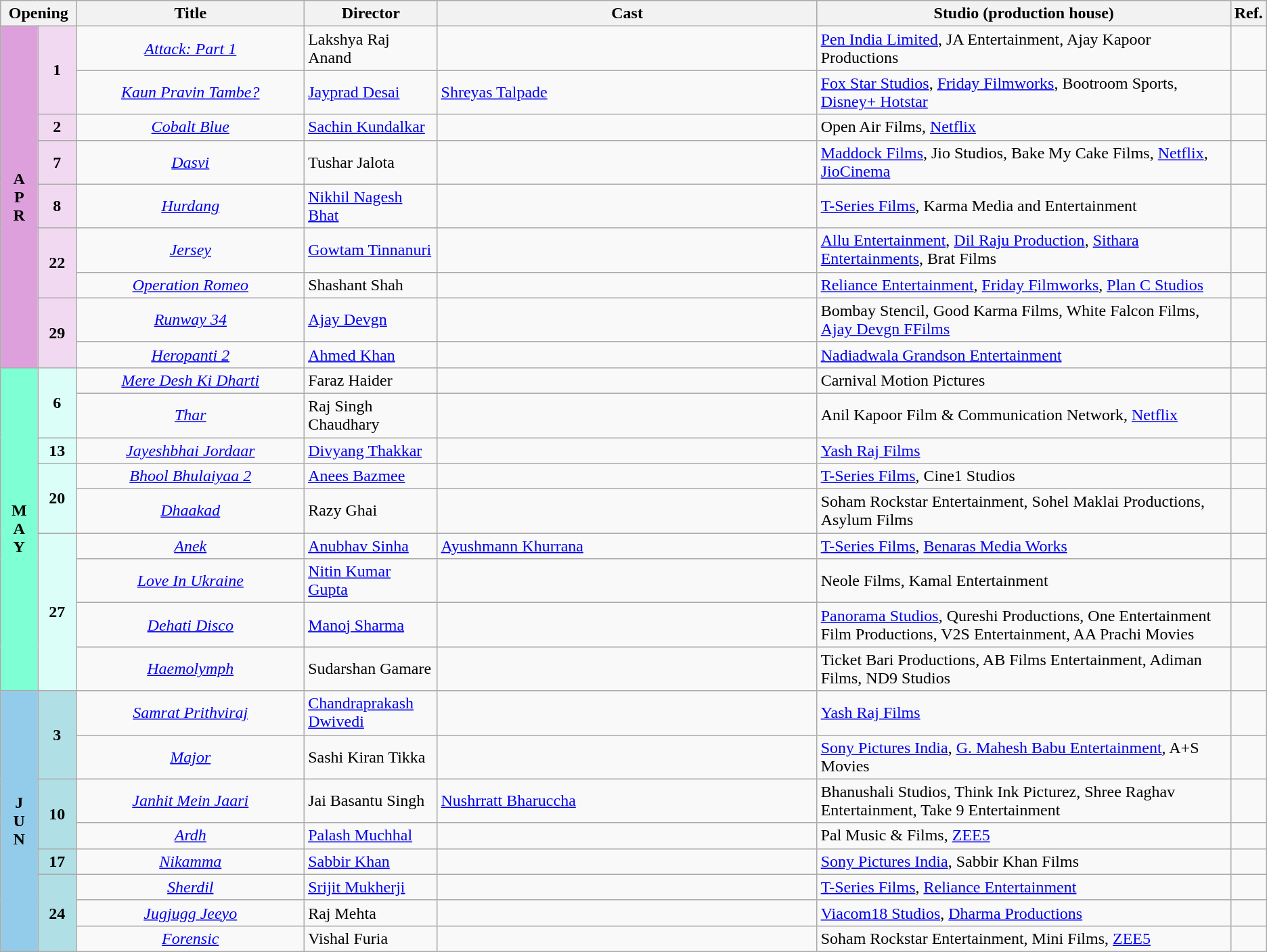<table class="wikitable">
<tr style="background:#b0e0e6; text-align:center;">
<th colspan="2" style="width:6%;"><strong>Opening</strong></th>
<th style="width:18%;"><strong>Title</strong></th>
<th style="width:10.5%;"><strong>Director</strong></th>
<th style="width:30%;"><strong>Cast</strong></th>
<th>Studio (production house)</th>
<th>Ref.</th>
</tr>
<tr April!>
<td rowspan="9" style="text-align:center; background:plum;"><strong>A<br>P<br>R</strong></td>
<td rowspan="2" style="text-align:center;background:#f1daf1;"><strong>1</strong></td>
<td style="text-align:center;"><em><a href='#'>Attack: Part 1</a></em></td>
<td>Lakshya Raj Anand</td>
<td></td>
<td><a href='#'>Pen India Limited</a>, JA Entertainment, Ajay Kapoor Productions</td>
<td></td>
</tr>
<tr>
<td style="text-align:center;"><em><a href='#'>Kaun Pravin Tambe?</a></em></td>
<td><a href='#'>Jayprad Desai</a></td>
<td><a href='#'>Shreyas Talpade</a></td>
<td><a href='#'>Fox Star Studios</a>, <a href='#'>Friday Filmworks</a>, Bootroom Sports, <a href='#'>Disney+ Hotstar</a></td>
<td></td>
</tr>
<tr>
<td style="text-align:center;background:#f1daf1;"><strong>2</strong></td>
<td style="text-align:center;"><em><a href='#'>Cobalt Blue</a></em></td>
<td><a href='#'>Sachin Kundalkar</a></td>
<td></td>
<td>Open Air Films, <a href='#'>Netflix</a></td>
<td></td>
</tr>
<tr>
<td style="text-align:center;background:#f1daf1;"><strong>7</strong></td>
<td style="text-align:center;"><em><a href='#'>Dasvi</a></em></td>
<td>Tushar Jalota</td>
<td></td>
<td><a href='#'>Maddock Films</a>, Jio Studios, Bake My Cake Films, <a href='#'>Netflix</a>, <a href='#'>JioCinema</a></td>
<td></td>
</tr>
<tr>
<td style="text-align:center;background:#f1daf1;"><strong>8</strong></td>
<td style="text-align:center;"><em><a href='#'>Hurdang</a></em></td>
<td><a href='#'>Nikhil Nagesh Bhat</a></td>
<td></td>
<td><a href='#'>T-Series Films</a>, Karma Media and Entertainment</td>
<td></td>
</tr>
<tr>
<td rowspan="2" style="text-align:center;background:#f1daf1;"><strong>22</strong></td>
<td style="text-align:center;"><em><a href='#'>Jersey</a></em></td>
<td><a href='#'>Gowtam Tinnanuri</a></td>
<td></td>
<td><a href='#'>Allu Entertainment</a>, <a href='#'>Dil Raju Production</a>, <a href='#'>Sithara Entertainments</a>, Brat Films</td>
<td></td>
</tr>
<tr>
<td style="text-align:center;"><em><a href='#'>Operation Romeo</a></em></td>
<td>Shashant Shah</td>
<td></td>
<td><a href='#'>Reliance Entertainment</a>, <a href='#'>Friday Filmworks</a>, <a href='#'>Plan C Studios</a></td>
<td></td>
</tr>
<tr>
<td rowspan="2" style="text-align:center;background:#f1daf1;"><strong>29</strong></td>
<td style="text-align:center;"><em><a href='#'>Runway 34</a></em></td>
<td><a href='#'>Ajay Devgn</a></td>
<td></td>
<td>Bombay Stencil, Good Karma Films, White Falcon Films, <a href='#'>Ajay Devgn FFilms</a></td>
<td></td>
</tr>
<tr>
<td style="text-align:center;"><em><a href='#'>Heropanti 2</a></em></td>
<td><a href='#'>Ahmed Khan</a></td>
<td></td>
<td><a href='#'>Nadiadwala Grandson Entertainment</a></td>
<td></td>
</tr>
<tr May>
<td rowspan="9" style="text-align:center; background:#7FFFD4; textcolor:#000;"><strong>M<br>A<br>Y</strong></td>
<td rowspan="2" style="text-align:center;background:#dbfff8;"><strong>6</strong></td>
<td style="text-align:center;"><em><a href='#'>Mere Desh Ki Dharti</a></em></td>
<td>Faraz Haider</td>
<td></td>
<td>Carnival Motion Pictures</td>
<td></td>
</tr>
<tr>
<td style="text-align:center;"><em><a href='#'>Thar</a></em></td>
<td>Raj Singh Chaudhary</td>
<td></td>
<td>Anil Kapoor Film & Communication Network, <a href='#'>Netflix</a></td>
<td></td>
</tr>
<tr>
<td style="text-align:center;background:#dbfff8;"><strong>13</strong></td>
<td style="text-align:center;"><em><a href='#'>Jayeshbhai Jordaar</a></em></td>
<td><a href='#'>Divyang Thakkar</a></td>
<td></td>
<td><a href='#'>Yash Raj Films</a></td>
<td></td>
</tr>
<tr>
<td rowspan="2" style="text-align:center;background:#dbfff8;"><strong>20</strong></td>
<td style="text-align:center;"><em><a href='#'>Bhool Bhulaiyaa 2</a></em></td>
<td><a href='#'>Anees Bazmee</a></td>
<td></td>
<td><a href='#'>T-Series Films</a>, Cine1 Studios</td>
<td></td>
</tr>
<tr>
<td style="text-align:center;"><em><a href='#'>Dhaakad</a></em></td>
<td>Razy Ghai</td>
<td></td>
<td>Soham Rockstar Entertainment, Sohel Maklai Productions, Asylum Films</td>
<td></td>
</tr>
<tr>
<td rowspan="4" style="text-align:center;background:#dbfff8;"><strong>27</strong></td>
<td style="text-align:center;"><em><a href='#'>Anek</a></em></td>
<td><a href='#'>Anubhav Sinha</a></td>
<td><a href='#'>Ayushmann Khurrana</a></td>
<td><a href='#'>T-Series Films</a>, <a href='#'>Benaras Media Works</a></td>
<td></td>
</tr>
<tr>
<td style="text-align:center;"><em><a href='#'>Love In Ukraine</a></em></td>
<td><a href='#'>Nitin Kumar Gupta</a></td>
<td></td>
<td>Neole Films, Kamal Entertainment</td>
<td></td>
</tr>
<tr>
<td style="text-align:center;"><em><a href='#'>Dehati Disco</a></em></td>
<td><a href='#'>Manoj Sharma</a></td>
<td></td>
<td><a href='#'>Panorama Studios</a>, Qureshi Productions, One Entertainment Film Productions, V2S Entertainment, AA Prachi Movies</td>
<td></td>
</tr>
<tr>
<td style="text-align:center;"><em><a href='#'>Haemolymph</a></em></td>
<td>Sudarshan Gamare</td>
<td></td>
<td>Ticket Bari Productions, AB Films Entertainment, Adiman Films, ND9 Studios</td>
<td></td>
</tr>
<tr June>
<td rowspan="8" style="text-align:center; background:#93CCEA; textcolor:#000;"><strong>J<br>U<br>N</strong></td>
<td rowspan="2"  style="text-align:center;background:#B0E0E6;"><strong>3</strong></td>
<td style="text-align:center;"><em><a href='#'>Samrat Prithviraj</a></em></td>
<td><a href='#'>Chandraprakash Dwivedi</a></td>
<td></td>
<td><a href='#'>Yash Raj Films</a></td>
<td></td>
</tr>
<tr>
<td style="text-align:center;"><em><a href='#'>Major</a></em></td>
<td>Sashi Kiran Tikka</td>
<td></td>
<td><a href='#'>Sony Pictures India</a>, <a href='#'>G. Mahesh Babu Entertainment</a>, A+S Movies</td>
<td></td>
</tr>
<tr>
<td rowspan="2" style="text-align:center;background:#B0E0E6;"><strong>10</strong></td>
<td style="text-align:center;"><em><a href='#'>Janhit Mein Jaari</a></em></td>
<td>Jai Basantu Singh</td>
<td><a href='#'>Nushrratt Bharuccha</a></td>
<td>Bhanushali Studios, Think Ink Picturez, Shree Raghav Entertainment, Take 9 Entertainment</td>
<td></td>
</tr>
<tr>
<td style="text-align:center;"><em><a href='#'>Ardh</a></em></td>
<td><a href='#'>Palash Muchhal</a></td>
<td></td>
<td>Pal Music & Films, <a href='#'>ZEE5</a></td>
<td></td>
</tr>
<tr>
<td style="text-align:center;background:#B0E0E6;"><strong>17</strong></td>
<td style="text-align:center;"><em><a href='#'>Nikamma</a></em></td>
<td><a href='#'>Sabbir Khan</a></td>
<td></td>
<td><a href='#'>Sony Pictures India</a>, Sabbir Khan Films</td>
<td></td>
</tr>
<tr>
<td rowspan="3" style="text-align:center;background:#B0E0E6;"><strong>24</strong></td>
<td style="text-align:center;"><em><a href='#'>Sherdil</a></em></td>
<td><a href='#'>Srijit Mukherji</a></td>
<td></td>
<td><a href='#'>T-Series Films</a>, <a href='#'>Reliance Entertainment</a></td>
<td></td>
</tr>
<tr>
<td style="text-align:center;"><em><a href='#'>Jugjugg Jeeyo</a></em></td>
<td>Raj Mehta</td>
<td></td>
<td><a href='#'>Viacom18 Studios</a>, <a href='#'>Dharma Productions</a></td>
<td></td>
</tr>
<tr>
<td style="text-align:center;"><em><a href='#'>Forensic</a></em></td>
<td>Vishal Furia</td>
<td></td>
<td>Soham Rockstar Entertainment, Mini Films, <a href='#'>ZEE5</a></td>
<td></td>
</tr>
</table>
